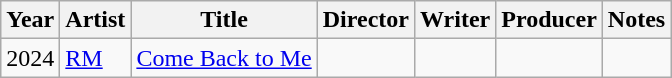<table class="wikitable">
<tr>
<th>Year</th>
<th>Artist</th>
<th>Title</th>
<th>Director</th>
<th>Writer</th>
<th>Producer</th>
<th>Notes</th>
</tr>
<tr>
<td>2024</td>
<td><a href='#'>RM</a></td>
<td><a href='#'>Come Back to Me</a></td>
<td></td>
<td></td>
<td></td>
<td></td>
</tr>
</table>
